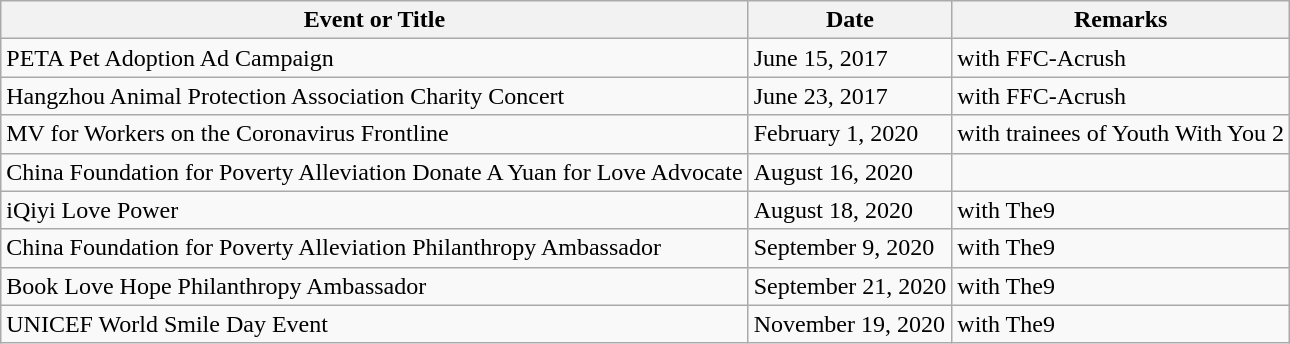<table class="wikitable">
<tr>
<th>Event or Title</th>
<th>Date</th>
<th>Remarks</th>
</tr>
<tr>
<td>PETA Pet Adoption Ad Campaign  </td>
<td>June 15, 2017</td>
<td>with FFC-Acrush</td>
</tr>
<tr>
<td>Hangzhou Animal Protection Association Charity Concert  </td>
<td>June 23, 2017</td>
<td>with FFC-Acrush</td>
</tr>
<tr>
<td>MV for Workers on the Coronavirus Frontline  </td>
<td>February 1, 2020</td>
<td>with trainees of Youth With You 2</td>
</tr>
<tr>
<td>China Foundation for Poverty Alleviation Donate A Yuan for Love Advocate  </td>
<td>August 16, 2020</td>
<td></td>
</tr>
<tr>
<td>iQiyi Love Power   </td>
<td>August 18, 2020</td>
<td>with The9</td>
</tr>
<tr>
<td>China Foundation for Poverty Alleviation Philanthropy Ambassador   </td>
<td>September 9, 2020</td>
<td>with The9</td>
</tr>
<tr>
<td>Book Love Hope Philanthropy Ambassador  </td>
<td>September 21, 2020</td>
<td>with The9</td>
</tr>
<tr>
<td>UNICEF World Smile Day Event  </td>
<td>November 19, 2020</td>
<td>with The9</td>
</tr>
</table>
